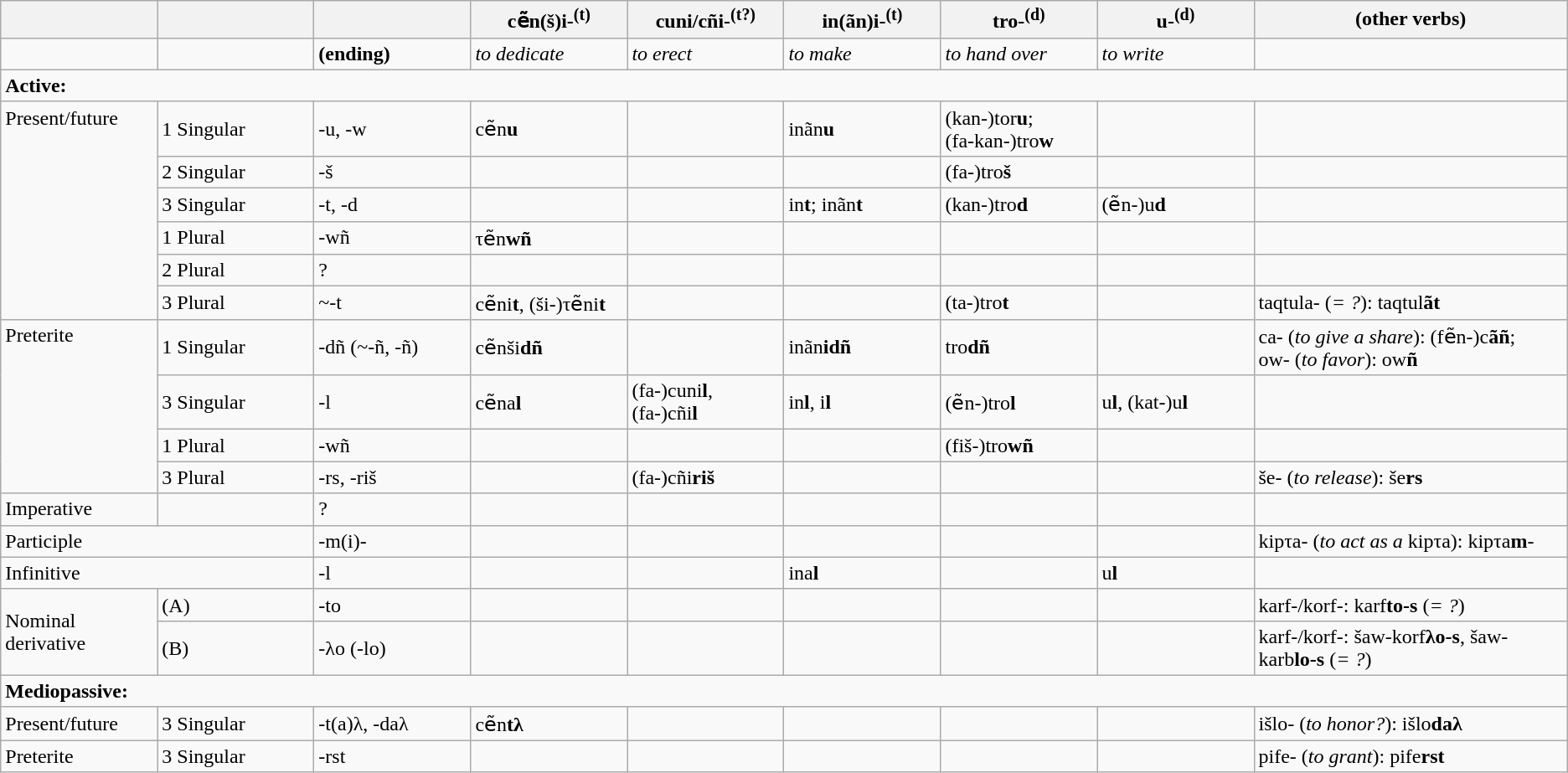<table class="wikitable">
<tr>
<th width="10%"></th>
<th width="10%"></th>
<th width="10%"></th>
<th width="10%">cẽn(š)i-<sup>(t)</sup></th>
<th width="10%">cuni/cñi-<sup>(t?)</sup></th>
<th width="10%">in(ãn)i-<sup>(t)</sup></th>
<th width="10%">tro-<sup>(d)</sup></th>
<th width="10%">u-<sup>(d)</sup></th>
<th width="20%">(other verbs)</th>
</tr>
<tr>
<td></td>
<td></td>
<td><strong>(ending)</strong></td>
<td><em>to dedicate</em></td>
<td><em>to erect</em></td>
<td><em>to make</em></td>
<td><em>to hand over</em></td>
<td><em>to write</em></td>
<td></td>
</tr>
<tr>
<td colspan="9"><strong>Active:</strong></td>
</tr>
<tr>
<td rowspan="6" valign="top">Present/future</td>
<td>1 Singular</td>
<td>-u, -w</td>
<td>cẽn<strong>u</strong></td>
<td></td>
<td>inãn<strong>u</strong></td>
<td>(kan-)tor<strong>u</strong>; <br>(fa-kan-)tro<strong>w</strong></td>
<td></td>
<td></td>
</tr>
<tr>
<td>2 Singular</td>
<td>-š</td>
<td></td>
<td></td>
<td></td>
<td>(fa-)tro<strong>š</strong></td>
<td></td>
<td></td>
</tr>
<tr>
<td>3 Singular</td>
<td>-t, -d</td>
<td></td>
<td></td>
<td>in<strong>t</strong>; inãn<strong>t</strong></td>
<td>(kan-)tro<strong>d</strong></td>
<td>(ẽn-)u<strong>d</strong></td>
<td></td>
</tr>
<tr>
<td>1 Plural</td>
<td>-wñ</td>
<td>τẽn<strong>wñ</strong></td>
<td></td>
<td></td>
<td></td>
<td></td>
<td></td>
</tr>
<tr>
<td>2 Plural</td>
<td>?</td>
<td></td>
<td></td>
<td></td>
<td></td>
<td></td>
<td></td>
</tr>
<tr>
<td>3 Plural</td>
<td>~-t</td>
<td>cẽni<strong>t</strong>, (ši-)τẽni<strong>t</strong></td>
<td></td>
<td></td>
<td>(ta-)tro<strong>t</strong></td>
<td></td>
<td>taqtula- (<em>= ?</em>): taqtul<strong>ãt</strong></td>
</tr>
<tr>
<td rowspan="4" valign="top">Preterite</td>
<td>1 Singular</td>
<td>-dñ (~-ñ, -ñ)</td>
<td>cẽnši<strong>dñ</strong></td>
<td></td>
<td>inãn<strong>idñ</strong></td>
<td>tro<strong>dñ</strong></td>
<td></td>
<td>ca- (<em>to give a share</em>): (fẽn-)c<strong>ãñ</strong>; <br>ow- (<em>to favor</em>): ow<strong>ñ</strong></td>
</tr>
<tr>
<td>3 Singular</td>
<td>-l</td>
<td>cẽna<strong>l</strong></td>
<td>(fa-)cuni<strong>l</strong>, (fa-)cñi<strong>l</strong></td>
<td>in<strong>l</strong>, i<strong>l</strong></td>
<td>(ẽn-)tro<strong>l</strong></td>
<td>u<strong>l</strong>, (kat-)u<strong>l</strong></td>
<td></td>
</tr>
<tr>
<td>1 Plural</td>
<td>-wñ</td>
<td></td>
<td></td>
<td></td>
<td>(fiš-)tro<strong>wñ</strong></td>
<td></td>
<td></td>
</tr>
<tr>
<td>3 Plural</td>
<td>-rs, -riš</td>
<td></td>
<td>(fa-)cñi<strong>riš</strong></td>
<td></td>
<td></td>
<td></td>
<td>še- (<em>to release</em>): še<strong>rs</strong></td>
</tr>
<tr>
<td>Imperative</td>
<td></td>
<td>?</td>
<td></td>
<td></td>
<td></td>
<td></td>
<td></td>
<td></td>
</tr>
<tr>
<td colspan="2">Participle</td>
<td>-m(i)-</td>
<td></td>
<td></td>
<td></td>
<td></td>
<td></td>
<td>kipτa- (<em>to act as a</em> kipτa): kipτa<strong>m</strong>-</td>
</tr>
<tr>
<td colspan="2">Infinitive</td>
<td>-l</td>
<td></td>
<td></td>
<td>ina<strong>l</strong></td>
<td></td>
<td>u<strong>l</strong></td>
<td></td>
</tr>
<tr>
<td rowspan="2">Nominal derivative</td>
<td>(A)</td>
<td>-to</td>
<td></td>
<td></td>
<td></td>
<td></td>
<td></td>
<td>karf-/korf-: karf<strong>to-s</strong> (<em>= ?</em>)</td>
</tr>
<tr>
<td>(B)</td>
<td>-λo (-lo)</td>
<td></td>
<td></td>
<td></td>
<td></td>
<td></td>
<td>karf-/korf-: šaw-korf<strong>λo-s</strong>, šaw-karb<strong>lo-s</strong> (<em>= ?</em>)</td>
</tr>
<tr>
<td colspan="9"><strong>Mediopassive:</strong></td>
</tr>
<tr>
<td>Present/future</td>
<td>3 Singular</td>
<td>-t(a)λ, -daλ</td>
<td>cẽn<strong>tλ</strong></td>
<td></td>
<td></td>
<td></td>
<td></td>
<td>išlo- (<em>to honor?</em>): išlo<strong>daλ</strong></td>
</tr>
<tr>
<td>Preterite</td>
<td>3 Singular</td>
<td>-rst</td>
<td></td>
<td></td>
<td></td>
<td></td>
<td></td>
<td>pife- (<em>to grant</em>): pife<strong>rst</strong></td>
</tr>
</table>
